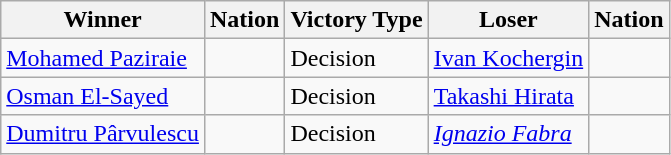<table class="wikitable sortable" style="text-align:left;">
<tr>
<th>Winner</th>
<th>Nation</th>
<th>Victory Type</th>
<th>Loser</th>
<th>Nation</th>
</tr>
<tr>
<td><a href='#'>Mohamed Paziraie</a></td>
<td></td>
<td>Decision</td>
<td><a href='#'>Ivan Kochergin</a></td>
<td></td>
</tr>
<tr>
<td><a href='#'>Osman El-Sayed</a></td>
<td></td>
<td>Decision</td>
<td><a href='#'>Takashi Hirata</a></td>
<td></td>
</tr>
<tr>
<td><a href='#'>Dumitru Pârvulescu</a></td>
<td></td>
<td>Decision</td>
<td><em><a href='#'>Ignazio Fabra</a></em></td>
<td><em></em></td>
</tr>
</table>
